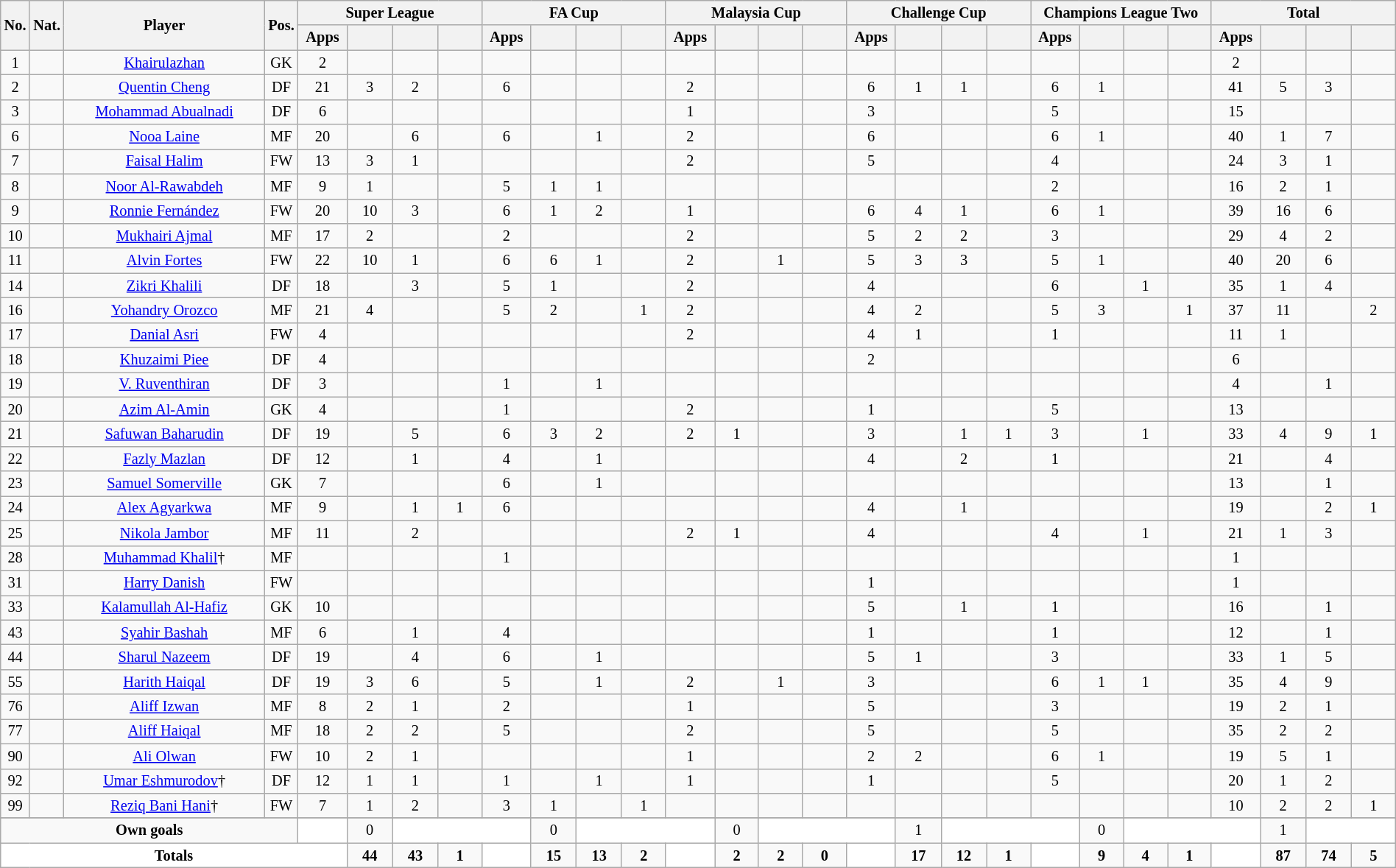<table class="wikitable sortable alternance" style="text-align:center;width:100%;font-size:85%;">
<tr>
<th rowspan="2" style="width:5px;">No.</th>
<th rowspan="2" style="width:5px;">Nat.</th>
<th rowspan="2" scope="col" style="width:200px">Player</th>
<th rowspan="2" style="width:5px;">Pos.</th>
<th colspan="4">Super League</th>
<th colspan="4">FA Cup</th>
<th colspan="4">Malaysia Cup</th>
<th colspan="4">Challenge Cup</th>
<th colspan="4">Champions League Two</th>
<th colspan="4">Total</th>
</tr>
<tr style="text-align:center;">
<th width=40>Apps</th>
<th width=40></th>
<th width=40></th>
<th width=40></th>
<th width=40>Apps</th>
<th width=40></th>
<th width=40></th>
<th width=40></th>
<th width=40>Apps</th>
<th width=40></th>
<th width=40></th>
<th width=40></th>
<th width=40>Apps</th>
<th width=40></th>
<th width=40></th>
<th width=40></th>
<th width=40>Apps</th>
<th width=40></th>
<th width=40></th>
<th width=40></th>
<th width=40>Apps</th>
<th width=40></th>
<th width=40></th>
<th width=40></th>
</tr>
<tr>
<td>1</td>
<td></td>
<td><a href='#'>Khairulazhan</a></td>
<td>GK</td>
<td>2</td>
<td></td>
<td></td>
<td></td>
<td></td>
<td></td>
<td></td>
<td></td>
<td></td>
<td></td>
<td></td>
<td></td>
<td></td>
<td></td>
<td></td>
<td></td>
<td></td>
<td></td>
<td></td>
<td></td>
<td>2</td>
<td></td>
<td></td>
<td></td>
</tr>
<tr>
<td>2</td>
<td></td>
<td><a href='#'>Quentin Cheng</a></td>
<td>DF</td>
<td>21</td>
<td>3</td>
<td>2</td>
<td></td>
<td>6</td>
<td></td>
<td></td>
<td></td>
<td>2</td>
<td></td>
<td></td>
<td></td>
<td>6</td>
<td>1</td>
<td>1</td>
<td></td>
<td>6</td>
<td>1</td>
<td></td>
<td></td>
<td>41</td>
<td>5</td>
<td>3</td>
<td></td>
</tr>
<tr>
<td>3</td>
<td></td>
<td><a href='#'>Mohammad Abualnadi</a></td>
<td>DF</td>
<td>6</td>
<td></td>
<td></td>
<td></td>
<td></td>
<td></td>
<td></td>
<td></td>
<td>1</td>
<td></td>
<td></td>
<td></td>
<td>3</td>
<td></td>
<td></td>
<td></td>
<td>5</td>
<td></td>
<td></td>
<td></td>
<td>15</td>
<td></td>
<td></td>
<td></td>
</tr>
<tr>
<td>6</td>
<td></td>
<td><a href='#'>Nooa Laine</a></td>
<td>MF</td>
<td>20</td>
<td></td>
<td>6</td>
<td></td>
<td>6</td>
<td></td>
<td>1</td>
<td></td>
<td>2</td>
<td></td>
<td></td>
<td></td>
<td>6</td>
<td></td>
<td></td>
<td></td>
<td>6</td>
<td>1</td>
<td></td>
<td></td>
<td>40</td>
<td>1</td>
<td>7</td>
<td></td>
</tr>
<tr>
<td>7</td>
<td></td>
<td><a href='#'>Faisal Halim</a></td>
<td>FW</td>
<td>13</td>
<td>3</td>
<td>1</td>
<td></td>
<td></td>
<td></td>
<td></td>
<td></td>
<td>2</td>
<td></td>
<td></td>
<td></td>
<td>5</td>
<td></td>
<td></td>
<td></td>
<td>4</td>
<td></td>
<td></td>
<td></td>
<td>24</td>
<td>3</td>
<td>1</td>
<td></td>
</tr>
<tr>
<td>8</td>
<td></td>
<td><a href='#'>Noor Al-Rawabdeh</a></td>
<td>MF</td>
<td>9</td>
<td>1</td>
<td></td>
<td></td>
<td>5</td>
<td>1</td>
<td>1</td>
<td></td>
<td></td>
<td></td>
<td></td>
<td></td>
<td></td>
<td></td>
<td></td>
<td></td>
<td>2</td>
<td></td>
<td></td>
<td></td>
<td>16</td>
<td>2</td>
<td>1</td>
<td></td>
</tr>
<tr>
<td>9</td>
<td></td>
<td><a href='#'>Ronnie Fernández</a></td>
<td>FW</td>
<td>20</td>
<td>10</td>
<td>3</td>
<td></td>
<td>6</td>
<td>1</td>
<td>2</td>
<td></td>
<td>1</td>
<td></td>
<td></td>
<td></td>
<td>6</td>
<td>4</td>
<td>1</td>
<td></td>
<td>6</td>
<td>1</td>
<td></td>
<td></td>
<td>39</td>
<td>16</td>
<td>6</td>
<td></td>
</tr>
<tr>
<td>10</td>
<td></td>
<td><a href='#'>Mukhairi Ajmal</a></td>
<td>MF</td>
<td>17</td>
<td>2</td>
<td></td>
<td></td>
<td>2</td>
<td></td>
<td></td>
<td></td>
<td>2</td>
<td></td>
<td></td>
<td></td>
<td>5</td>
<td>2</td>
<td>2</td>
<td></td>
<td>3</td>
<td></td>
<td></td>
<td></td>
<td>29</td>
<td>4</td>
<td>2</td>
<td></td>
</tr>
<tr>
<td>11</td>
<td></td>
<td><a href='#'>Alvin Fortes</a></td>
<td>FW</td>
<td>22</td>
<td>10</td>
<td>1</td>
<td></td>
<td>6</td>
<td>6</td>
<td>1</td>
<td></td>
<td>2</td>
<td></td>
<td>1</td>
<td></td>
<td>5</td>
<td>3</td>
<td>3</td>
<td></td>
<td>5</td>
<td>1</td>
<td></td>
<td></td>
<td>40</td>
<td>20</td>
<td>6</td>
<td></td>
</tr>
<tr>
<td>14</td>
<td></td>
<td><a href='#'>Zikri Khalili</a></td>
<td>DF</td>
<td>18</td>
<td></td>
<td>3</td>
<td></td>
<td>5</td>
<td>1</td>
<td></td>
<td></td>
<td>2</td>
<td></td>
<td></td>
<td></td>
<td>4</td>
<td></td>
<td></td>
<td></td>
<td>6</td>
<td></td>
<td>1</td>
<td></td>
<td>35</td>
<td>1</td>
<td>4</td>
<td></td>
</tr>
<tr>
<td>16</td>
<td></td>
<td><a href='#'>Yohandry Orozco</a></td>
<td>MF</td>
<td>21</td>
<td>4</td>
<td></td>
<td></td>
<td>5</td>
<td>2</td>
<td></td>
<td>1</td>
<td>2</td>
<td></td>
<td></td>
<td></td>
<td>4</td>
<td>2</td>
<td></td>
<td></td>
<td>5</td>
<td>3</td>
<td></td>
<td>1</td>
<td>37</td>
<td>11</td>
<td></td>
<td>2</td>
</tr>
<tr>
<td>17</td>
<td></td>
<td><a href='#'>Danial Asri</a></td>
<td>FW</td>
<td>4</td>
<td></td>
<td></td>
<td></td>
<td></td>
<td></td>
<td></td>
<td></td>
<td>2</td>
<td></td>
<td></td>
<td></td>
<td>4</td>
<td>1</td>
<td></td>
<td></td>
<td>1</td>
<td></td>
<td></td>
<td></td>
<td>11</td>
<td>1</td>
<td></td>
<td></td>
</tr>
<tr>
<td>18</td>
<td></td>
<td><a href='#'>Khuzaimi Piee</a></td>
<td>DF</td>
<td>4</td>
<td></td>
<td></td>
<td></td>
<td></td>
<td></td>
<td></td>
<td></td>
<td></td>
<td></td>
<td></td>
<td></td>
<td>2</td>
<td></td>
<td></td>
<td></td>
<td></td>
<td></td>
<td></td>
<td></td>
<td>6</td>
<td></td>
<td></td>
<td></td>
</tr>
<tr>
<td>19</td>
<td></td>
<td><a href='#'>V. Ruventhiran</a></td>
<td>DF</td>
<td>3</td>
<td></td>
<td></td>
<td></td>
<td>1</td>
<td></td>
<td>1</td>
<td></td>
<td></td>
<td></td>
<td></td>
<td></td>
<td></td>
<td></td>
<td></td>
<td></td>
<td></td>
<td></td>
<td></td>
<td></td>
<td>4</td>
<td></td>
<td>1</td>
<td></td>
</tr>
<tr>
<td>20</td>
<td></td>
<td><a href='#'>Azim Al-Amin</a></td>
<td>GK</td>
<td>4</td>
<td></td>
<td></td>
<td></td>
<td>1</td>
<td></td>
<td></td>
<td></td>
<td>2</td>
<td></td>
<td></td>
<td></td>
<td>1</td>
<td></td>
<td></td>
<td></td>
<td>5</td>
<td></td>
<td></td>
<td></td>
<td>13</td>
<td></td>
<td></td>
<td></td>
</tr>
<tr>
<td>21</td>
<td></td>
<td><a href='#'>Safuwan Baharudin</a></td>
<td>DF</td>
<td>19</td>
<td></td>
<td>5</td>
<td></td>
<td>6</td>
<td>3</td>
<td>2</td>
<td></td>
<td>2</td>
<td>1</td>
<td></td>
<td></td>
<td>3</td>
<td></td>
<td>1</td>
<td>1</td>
<td>3</td>
<td></td>
<td>1</td>
<td></td>
<td>33</td>
<td>4</td>
<td>9</td>
<td>1</td>
</tr>
<tr>
<td>22</td>
<td></td>
<td><a href='#'>Fazly Mazlan</a></td>
<td>DF</td>
<td>12</td>
<td></td>
<td>1</td>
<td></td>
<td>4</td>
<td></td>
<td>1</td>
<td></td>
<td></td>
<td></td>
<td></td>
<td></td>
<td>4</td>
<td></td>
<td>2</td>
<td></td>
<td>1</td>
<td></td>
<td></td>
<td></td>
<td>21</td>
<td></td>
<td>4</td>
<td></td>
</tr>
<tr>
<td>23</td>
<td></td>
<td><a href='#'>Samuel Somerville</a></td>
<td>GK</td>
<td>7</td>
<td></td>
<td></td>
<td></td>
<td>6</td>
<td></td>
<td>1</td>
<td></td>
<td></td>
<td></td>
<td></td>
<td></td>
<td></td>
<td></td>
<td></td>
<td></td>
<td></td>
<td></td>
<td></td>
<td></td>
<td>13</td>
<td></td>
<td>1</td>
<td></td>
</tr>
<tr>
<td>24</td>
<td></td>
<td><a href='#'>Alex Agyarkwa</a></td>
<td>MF</td>
<td>9</td>
<td></td>
<td>1</td>
<td>1</td>
<td>6</td>
<td></td>
<td></td>
<td></td>
<td></td>
<td></td>
<td></td>
<td></td>
<td>4</td>
<td></td>
<td>1</td>
<td></td>
<td></td>
<td></td>
<td></td>
<td></td>
<td>19</td>
<td></td>
<td>2</td>
<td>1</td>
</tr>
<tr>
<td>25</td>
<td></td>
<td><a href='#'>Nikola Jambor</a></td>
<td>MF</td>
<td>11</td>
<td></td>
<td>2</td>
<td></td>
<td></td>
<td></td>
<td></td>
<td></td>
<td>2</td>
<td>1</td>
<td></td>
<td></td>
<td>4</td>
<td></td>
<td></td>
<td></td>
<td>4</td>
<td></td>
<td>1</td>
<td></td>
<td>21</td>
<td>1</td>
<td>3</td>
<td></td>
</tr>
<tr>
<td>28</td>
<td></td>
<td><a href='#'>Muhammad Khalil</a>†</td>
<td>MF</td>
<td></td>
<td></td>
<td></td>
<td></td>
<td>1</td>
<td></td>
<td></td>
<td></td>
<td></td>
<td></td>
<td></td>
<td></td>
<td></td>
<td></td>
<td></td>
<td></td>
<td></td>
<td></td>
<td></td>
<td></td>
<td>1</td>
<td></td>
<td></td>
<td></td>
</tr>
<tr>
<td>31</td>
<td></td>
<td><a href='#'>Harry Danish</a></td>
<td>FW</td>
<td></td>
<td></td>
<td></td>
<td></td>
<td></td>
<td></td>
<td></td>
<td></td>
<td></td>
<td></td>
<td></td>
<td></td>
<td>1</td>
<td></td>
<td></td>
<td></td>
<td></td>
<td></td>
<td></td>
<td></td>
<td>1</td>
<td></td>
<td></td>
<td></td>
</tr>
<tr>
<td>33</td>
<td></td>
<td><a href='#'>Kalamullah Al-Hafiz</a></td>
<td>GK</td>
<td>10</td>
<td></td>
<td></td>
<td></td>
<td></td>
<td></td>
<td></td>
<td></td>
<td></td>
<td></td>
<td></td>
<td></td>
<td>5</td>
<td></td>
<td>1</td>
<td></td>
<td>1</td>
<td></td>
<td></td>
<td></td>
<td>16</td>
<td></td>
<td>1</td>
<td></td>
</tr>
<tr>
<td>43</td>
<td></td>
<td><a href='#'>Syahir Bashah</a></td>
<td>MF</td>
<td>6</td>
<td></td>
<td>1</td>
<td></td>
<td>4</td>
<td></td>
<td></td>
<td></td>
<td></td>
<td></td>
<td></td>
<td></td>
<td>1</td>
<td></td>
<td></td>
<td></td>
<td>1</td>
<td></td>
<td></td>
<td></td>
<td>12</td>
<td></td>
<td>1</td>
<td></td>
</tr>
<tr>
<td>44</td>
<td></td>
<td><a href='#'>Sharul Nazeem</a></td>
<td>DF</td>
<td>19</td>
<td></td>
<td>4</td>
<td></td>
<td>6</td>
<td></td>
<td>1</td>
<td></td>
<td></td>
<td></td>
<td></td>
<td></td>
<td>5</td>
<td>1</td>
<td></td>
<td></td>
<td>3</td>
<td></td>
<td></td>
<td></td>
<td>33</td>
<td>1</td>
<td>5</td>
<td></td>
</tr>
<tr>
<td>55</td>
<td></td>
<td><a href='#'>Harith Haiqal</a></td>
<td>DF</td>
<td>19</td>
<td>3</td>
<td>6</td>
<td></td>
<td>5</td>
<td></td>
<td>1</td>
<td></td>
<td>2</td>
<td></td>
<td>1</td>
<td></td>
<td>3</td>
<td></td>
<td></td>
<td></td>
<td>6</td>
<td>1</td>
<td>1</td>
<td></td>
<td>35</td>
<td>4</td>
<td>9</td>
<td></td>
</tr>
<tr>
<td>76</td>
<td></td>
<td><a href='#'>Aliff Izwan</a></td>
<td>MF</td>
<td>8</td>
<td>2</td>
<td>1</td>
<td></td>
<td>2</td>
<td></td>
<td></td>
<td></td>
<td>1</td>
<td></td>
<td></td>
<td></td>
<td>5</td>
<td></td>
<td></td>
<td></td>
<td>3</td>
<td></td>
<td></td>
<td></td>
<td>19</td>
<td>2</td>
<td>1</td>
<td></td>
</tr>
<tr>
<td>77</td>
<td></td>
<td><a href='#'>Aliff Haiqal</a></td>
<td>MF</td>
<td>18</td>
<td>2</td>
<td>2</td>
<td></td>
<td>5</td>
<td></td>
<td></td>
<td></td>
<td>2</td>
<td></td>
<td></td>
<td></td>
<td>5</td>
<td></td>
<td></td>
<td></td>
<td>5</td>
<td></td>
<td></td>
<td></td>
<td>35</td>
<td>2</td>
<td>2</td>
<td></td>
</tr>
<tr>
<td>90</td>
<td></td>
<td><a href='#'>Ali Olwan</a></td>
<td>FW</td>
<td>10</td>
<td>2</td>
<td>1</td>
<td></td>
<td></td>
<td></td>
<td></td>
<td></td>
<td>1</td>
<td></td>
<td></td>
<td></td>
<td>2</td>
<td>2</td>
<td></td>
<td></td>
<td>6</td>
<td>1</td>
<td></td>
<td></td>
<td>19</td>
<td>5</td>
<td>1</td>
<td></td>
</tr>
<tr>
<td>92</td>
<td></td>
<td><a href='#'>Umar Eshmurodov</a>†</td>
<td>DF</td>
<td>12</td>
<td>1</td>
<td>1</td>
<td></td>
<td>1</td>
<td></td>
<td>1</td>
<td></td>
<td>1</td>
<td></td>
<td></td>
<td></td>
<td>1</td>
<td></td>
<td></td>
<td></td>
<td>5</td>
<td></td>
<td></td>
<td></td>
<td>20</td>
<td>1</td>
<td>2</td>
<td></td>
</tr>
<tr>
<td>99</td>
<td></td>
<td><a href='#'>Reziq Bani Hani</a>†</td>
<td>FW</td>
<td>7</td>
<td>1</td>
<td>2</td>
<td></td>
<td>3</td>
<td>1</td>
<td></td>
<td>1</td>
<td></td>
<td></td>
<td></td>
<td></td>
<td></td>
<td></td>
<td></td>
<td></td>
<td></td>
<td></td>
<td></td>
<td></td>
<td>10</td>
<td>2</td>
<td>2</td>
<td>1</td>
</tr>
<tr>
</tr>
<tr class="sortbottom">
<td colspan="4"><strong>Own goals</strong></td>
<td ! style="background:white; text-align: center;"></td>
<td>0</td>
<td colspan="3" style="background:white;text-align:center"></td>
<td>0</td>
<td colspan="3" style="background:white;text-align:center"></td>
<td>0</td>
<td colspan="3" style="background:white;text-align:center"></td>
<td>1</td>
<td colspan="3" style="background:white;text-align:center"></td>
<td>0</td>
<td colspan="3" style="background:white;text-align:center"></td>
<td>1</td>
<td colspan="2" style="background:white;text-align:center"></td>
</tr>
<tr class="sortbottom">
<td colspan="5" style="background:white;text-align:center"><strong>Totals</strong></td>
<td><strong>44</strong></td>
<td><strong>43</strong></td>
<td><strong>1</strong></td>
<td rowspan="1" style="background:white;text-align:center"></td>
<td><strong>15</strong></td>
<td><strong>13</strong></td>
<td><strong>2</strong></td>
<td rowspan="1" style="background:white;text-align:center"></td>
<td><strong>2</strong></td>
<td><strong>2</strong></td>
<td><strong>0</strong></td>
<td rowspan="1" style="background:white;text-align:center"></td>
<td><strong>17</strong></td>
<td><strong>12</strong></td>
<td><strong>1</strong></td>
<td rowspan="1" style="background:white;text-align:center"></td>
<td><strong>9</strong></td>
<td><strong>4</strong></td>
<td><strong>1</strong></td>
<td rowspan="1" style="background:white;text-align:center"></td>
<td><strong>87</strong></td>
<td><strong>74</strong></td>
<td><strong>5</strong></td>
</tr>
</table>
